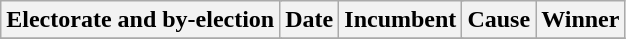<table class="wikitable">
<tr align=center>
<th colspan=2>Electorate and by-election</th>
<th>Date</th>
<th colspan=2>Incumbent</th>
<th>Cause</th>
<th colspan=2>Winner</th>
</tr>
<tr>
</tr>
</table>
